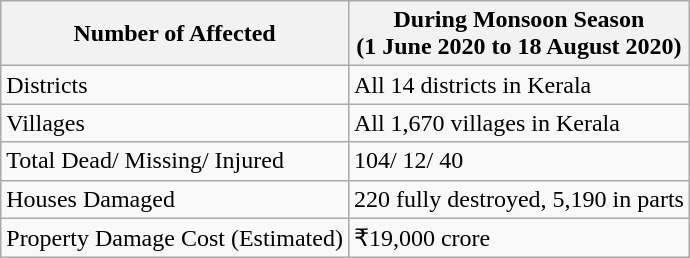<table class="wikitable">
<tr>
<th>Number of Affected</th>
<th>During Monsoon Season<br>(1 June 2020 to 18 August 2020)</th>
</tr>
<tr>
<td>Districts</td>
<td>All 14 districts in Kerala</td>
</tr>
<tr>
<td>Villages</td>
<td>All 1,670 villages in Kerala</td>
</tr>
<tr>
<td>Total Dead/ Missing/ Injured</td>
<td>104/ 12/ 40</td>
</tr>
<tr>
<td>Houses Damaged</td>
<td>220 fully destroyed, 5,190 in parts</td>
</tr>
<tr>
<td>Property Damage Cost (Estimated)</td>
<td>₹19,000 crore</td>
</tr>
</table>
